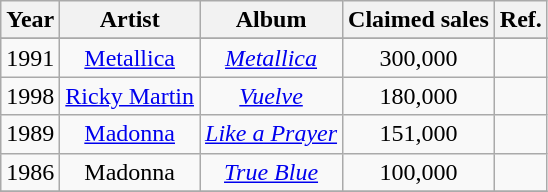<table class="wikitable sortable">
<tr>
<th>Year</th>
<th>Artist</th>
<th>Album</th>
<th>Claimed sales</th>
<th>Ref.</th>
</tr>
<tr>
</tr>
<tr>
<td style="text-align:center;">1991</td>
<td style="text-align:center;"><a href='#'>Metallica</a></td>
<td style="text-align:center;"><em><a href='#'>Metallica</a></em></td>
<td style="text-align:center;">300,000</td>
<td style="text-align:center;"></td>
</tr>
<tr>
<td style="text-align:center;">1998</td>
<td style="text-align:center;"><a href='#'>Ricky Martin</a></td>
<td style="text-align:center;"><em><a href='#'>Vuelve</a></em></td>
<td style="text-align:center;">180,000</td>
<td style="text-align:center;"></td>
</tr>
<tr>
<td style="text-align:center;">1989</td>
<td style="text-align:center;"><a href='#'>Madonna</a></td>
<td style="text-align:center;"><em><a href='#'>Like a Prayer</a></em></td>
<td style="text-align:center;">151,000</td>
<td style="text-align:center;"></td>
</tr>
<tr>
<td style="text-align:center;">1986</td>
<td style="text-align:center;">Madonna</td>
<td style="text-align:center;"><em><a href='#'>True Blue</a></em></td>
<td style="text-align:center;">100,000</td>
<td style="text-align:center;"></td>
</tr>
<tr>
</tr>
</table>
